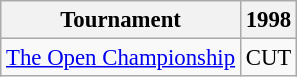<table class="wikitable" style="font-size:95%;text-align:center;">
<tr>
<th>Tournament</th>
<th>1998</th>
</tr>
<tr>
<td align="left"><a href='#'>The Open Championship</a></td>
<td>CUT</td>
</tr>
</table>
